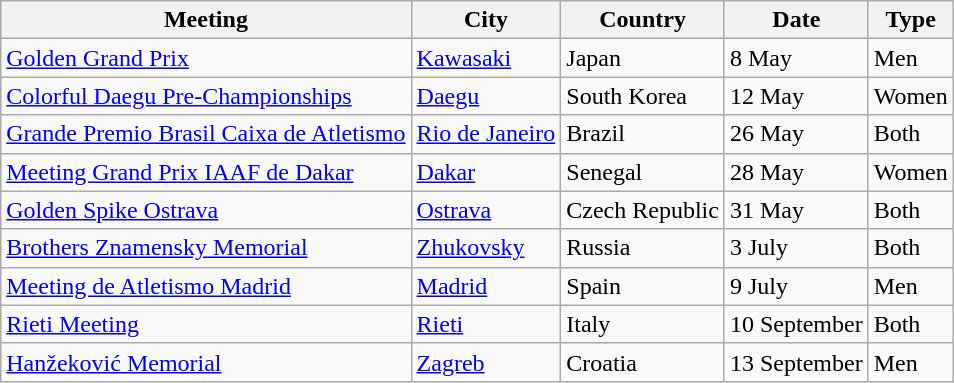<table class="wikitable">
<tr>
<th>Meeting</th>
<th>City</th>
<th>Country</th>
<th>Date</th>
<th>Type</th>
</tr>
<tr>
<td><a href='#'>Golden Grand Prix</a></td>
<td><a href='#'>Kawasaki</a></td>
<td>Japan</td>
<td>8 May</td>
<td>Men</td>
</tr>
<tr>
<td><a href='#'>Colorful Daegu Pre-Championships</a></td>
<td><a href='#'>Daegu</a></td>
<td>South Korea</td>
<td>12 May</td>
<td>Women</td>
</tr>
<tr>
<td><a href='#'>Grande Premio Brasil Caixa de Atletismo</a></td>
<td><a href='#'>Rio de Janeiro</a></td>
<td>Brazil</td>
<td>26 May</td>
<td>Both</td>
</tr>
<tr>
<td><a href='#'>Meeting Grand Prix IAAF de Dakar</a></td>
<td><a href='#'>Dakar</a></td>
<td>Senegal</td>
<td>28 May</td>
<td>Women</td>
</tr>
<tr>
<td><a href='#'>Golden Spike Ostrava</a></td>
<td><a href='#'>Ostrava</a></td>
<td>Czech Republic</td>
<td>31 May</td>
<td>Both</td>
</tr>
<tr>
<td><a href='#'>Brothers Znamensky Memorial</a></td>
<td><a href='#'>Zhukovsky</a></td>
<td>Russia</td>
<td>3 July</td>
<td>Both</td>
</tr>
<tr>
<td><a href='#'>Meeting de Atletismo Madrid</a></td>
<td><a href='#'>Madrid</a></td>
<td>Spain</td>
<td>9 July</td>
<td>Men</td>
</tr>
<tr>
<td><a href='#'>Rieti Meeting</a></td>
<td><a href='#'>Rieti</a></td>
<td>Italy</td>
<td>10 September</td>
<td>Both</td>
</tr>
<tr>
<td><a href='#'>Hanžeković Memorial</a></td>
<td><a href='#'>Zagreb</a></td>
<td>Croatia</td>
<td>13 September</td>
<td>Men</td>
</tr>
</table>
